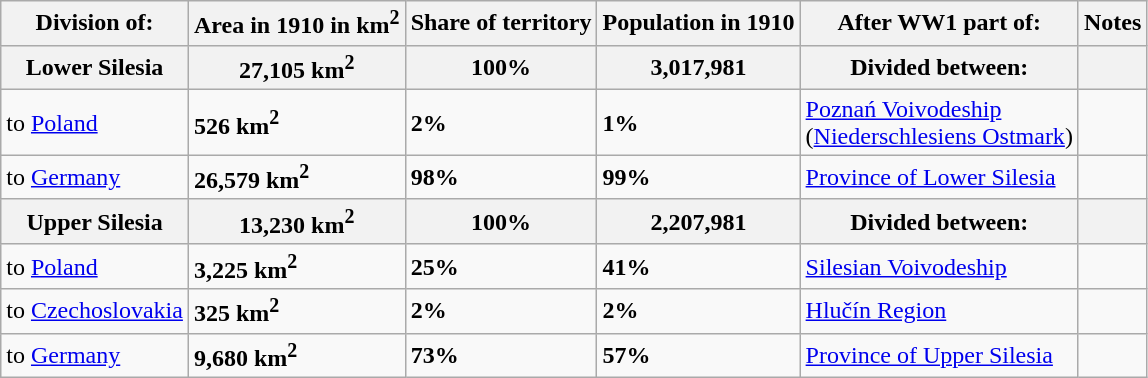<table class="wikitable">
<tr>
<th>Division of:</th>
<th>Area in 1910 in km<sup>2</sup></th>
<th>Share of territory</th>
<th>Population in 1910</th>
<th>After WW1 part of:</th>
<th>Notes</th>
</tr>
<tr>
<th>Lower Silesia</th>
<th><strong>27,105 km<sup>2</sup></strong> </th>
<th>100%</th>
<th>3,017,981</th>
<th>Divided between:</th>
<th></th>
</tr>
<tr>
<td>to <a href='#'>Poland</a></td>
<td><strong>526 km<sup>2</sup></strong> </td>
<td><strong>2%</strong></td>
<td><strong>1%</strong></td>
<td><a href='#'>Poznań Voivodeship</a><br>(<a href='#'>Niederschlesiens Ostmark</a>)</td>
<td></td>
</tr>
<tr>
<td>to <a href='#'>Germany</a></td>
<td><strong>26,579 km<sup>2</sup></strong></td>
<td><strong>98%</strong></td>
<td><strong>99%</strong></td>
<td><a href='#'>Province of Lower Silesia</a></td>
<td></td>
</tr>
<tr>
<th>Upper Silesia</th>
<th><strong>13,230 km<sup>2</sup> </strong></th>
<th>100%</th>
<th>2,207,981</th>
<th>Divided between:</th>
<th></th>
</tr>
<tr>
<td>to <a href='#'>Poland</a></td>
<td><strong>3,225 km<sup>2</sup> </strong></td>
<td><strong>25%</strong></td>
<td><strong>41% </strong></td>
<td><a href='#'>Silesian Voivodeship</a></td>
<td></td>
</tr>
<tr>
<td>to <a href='#'>Czechoslovakia</a></td>
<td><strong>325 km<sup>2</sup> </strong></td>
<td><strong>2%</strong></td>
<td><strong>2% </strong></td>
<td><a href='#'>Hlučín Region</a></td>
<td></td>
</tr>
<tr>
<td>to <a href='#'>Germany</a></td>
<td><strong>9,680 km<sup>2</sup> </strong></td>
<td><strong>73%</strong></td>
<td><strong>57%</strong> <strong></strong></td>
<td><a href='#'>Province of Upper Silesia</a></td>
<td></td>
</tr>
</table>
